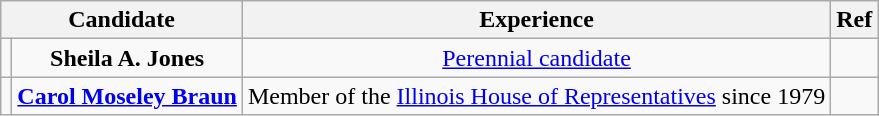<table class="wikitable" style="text-align:center">
<tr>
<th colspan=2>Candidate</th>
<th>Experience</th>
<th>Ref</th>
</tr>
<tr>
<td></td>
<td><strong>Sheila A. Jones</strong></td>
<td><a href='#'>Perennial candidate</a></td>
<td></td>
</tr>
<tr>
<td></td>
<td><strong><a href='#'>Carol Moseley Braun</a></strong></td>
<td>Member of the <a href='#'>Illinois House of Representatives</a> since 1979</td>
<td></td>
</tr>
</table>
